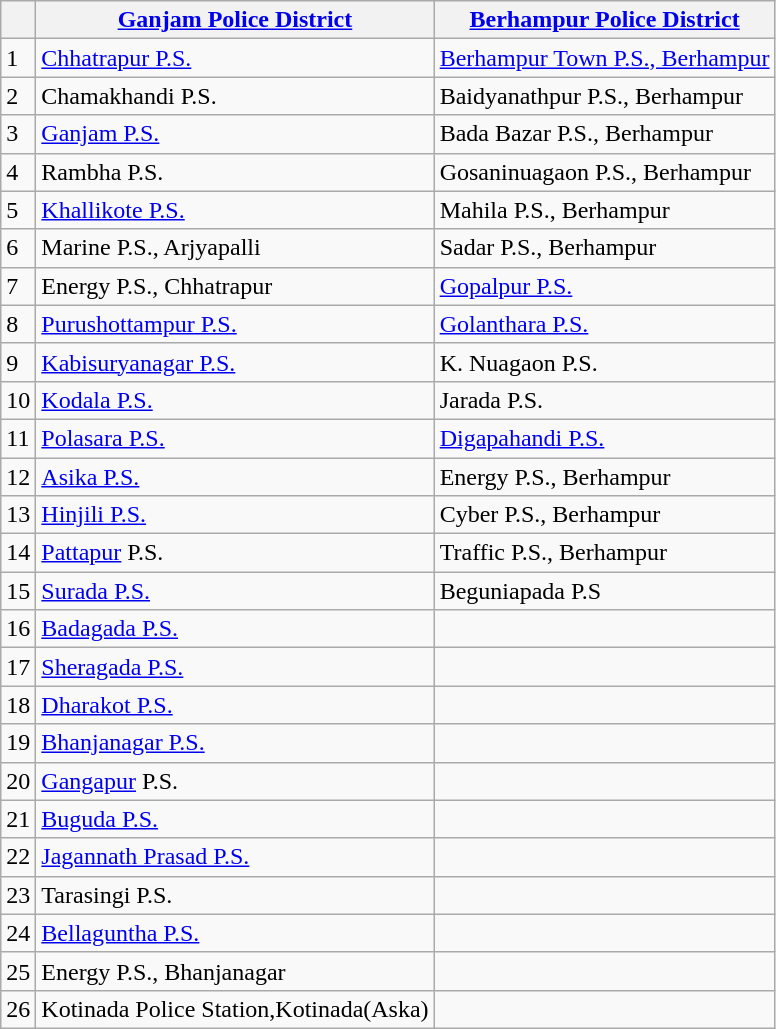<table class="wikitable">
<tr>
<th></th>
<th><a href='#'>Ganjam Police District</a></th>
<th><a href='#'>Berhampur Police District</a></th>
</tr>
<tr>
<td>1</td>
<td><a href='#'>Chhatrapur P.S.</a></td>
<td><a href='#'>Berhampur Town P.S., Berhampur</a></td>
</tr>
<tr>
<td>2</td>
<td>Chamakhandi P.S.</td>
<td>Baidyanathpur P.S., Berhampur</td>
</tr>
<tr>
<td>3</td>
<td><a href='#'>Ganjam P.S.</a></td>
<td>Bada Bazar P.S., Berhampur</td>
</tr>
<tr>
<td>4</td>
<td>Rambha P.S.</td>
<td>Gosaninuagaon P.S., Berhampur</td>
</tr>
<tr>
<td>5</td>
<td><a href='#'>Khallikote P.S.</a></td>
<td>Mahila P.S., Berhampur</td>
</tr>
<tr>
<td>6</td>
<td>Marine P.S., Arjyapalli</td>
<td>Sadar P.S., Berhampur</td>
</tr>
<tr>
<td>7</td>
<td>Energy P.S., Chhatrapur</td>
<td><a href='#'>Gopalpur P.S.</a></td>
</tr>
<tr>
<td>8</td>
<td><a href='#'>Purushottampur P.S.</a></td>
<td><a href='#'>Golanthara P.S.</a></td>
</tr>
<tr>
<td>9</td>
<td><a href='#'>Kabisuryanagar P.S.</a></td>
<td>K. Nuagaon P.S.</td>
</tr>
<tr>
<td>10</td>
<td><a href='#'>Kodala P.S.</a></td>
<td>Jarada P.S.</td>
</tr>
<tr>
<td>11</td>
<td><a href='#'>Polasara P.S.</a></td>
<td><a href='#'>Digapahandi P.S.</a></td>
</tr>
<tr>
<td>12</td>
<td><a href='#'>Asika P.S.</a></td>
<td>Energy P.S., Berhampur</td>
</tr>
<tr>
<td>13</td>
<td><a href='#'>Hinjili P.S.</a></td>
<td>Cyber P.S., Berhampur</td>
</tr>
<tr>
<td>14</td>
<td><a href='#'>Pattapur</a> P.S.</td>
<td>Traffic P.S., Berhampur</td>
</tr>
<tr>
<td>15</td>
<td><a href='#'>Surada P.S.</a></td>
<td>Beguniapada P.S</td>
</tr>
<tr>
<td>16</td>
<td><a href='#'>Badagada P.S.</a></td>
<td></td>
</tr>
<tr>
<td>17</td>
<td><a href='#'>Sheragada P.S.</a></td>
<td></td>
</tr>
<tr>
<td>18</td>
<td><a href='#'>Dharakot P.S.</a></td>
<td></td>
</tr>
<tr>
<td>19</td>
<td><a href='#'>Bhanjanagar P.S.</a></td>
<td></td>
</tr>
<tr>
<td>20</td>
<td><a href='#'>Gangapur</a> P.S.</td>
<td></td>
</tr>
<tr>
<td>21</td>
<td><a href='#'>Buguda P.S.</a></td>
<td></td>
</tr>
<tr>
<td>22</td>
<td><a href='#'>Jagannath Prasad P.S.</a></td>
<td></td>
</tr>
<tr>
<td>23</td>
<td>Tarasingi P.S.</td>
<td></td>
</tr>
<tr>
<td>24</td>
<td><a href='#'>Bellaguntha P.S.</a></td>
<td></td>
</tr>
<tr>
<td>25</td>
<td>Energy P.S., Bhanjanagar</td>
<td></td>
</tr>
<tr>
<td>26</td>
<td>Kotinada Police Station,Kotinada(Aska)</td>
<td></td>
</tr>
</table>
